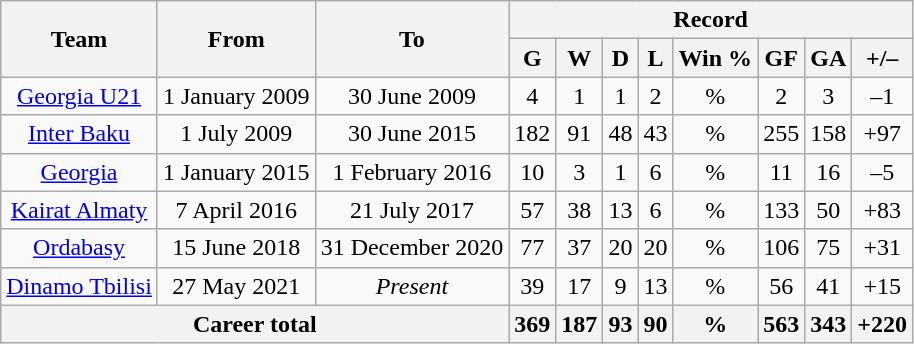<table class="wikitable" style="text-align: center">
<tr>
<th rowspan="2">Team</th>
<th rowspan="2">From</th>
<th rowspan="2">To</th>
<th colspan="8">Record</th>
</tr>
<tr>
<th>G</th>
<th>W</th>
<th>D</th>
<th>L</th>
<th>Win %</th>
<th>GF</th>
<th>GA</th>
<th>+/–</th>
</tr>
<tr>
<td><a href='#'>Georgia U21</a></td>
<td>1 January 2009</td>
<td>30 June 2009</td>
<td>4</td>
<td>1</td>
<td>1</td>
<td>2</td>
<td>%</td>
<td>2</td>
<td>3</td>
<td>–1</td>
</tr>
<tr>
<td><a href='#'>Inter Baku</a></td>
<td>1 July 2009</td>
<td>30 June 2015</td>
<td>182</td>
<td>91</td>
<td>48</td>
<td>43</td>
<td>%</td>
<td>255</td>
<td>158</td>
<td>+97</td>
</tr>
<tr>
<td><a href='#'>Georgia</a></td>
<td>1 January 2015</td>
<td>1 February 2016</td>
<td>10</td>
<td>3</td>
<td>1</td>
<td>6</td>
<td>%</td>
<td>11</td>
<td>16</td>
<td>–5</td>
</tr>
<tr>
<td><a href='#'>Kairat Almaty</a></td>
<td>7 April 2016</td>
<td>21 July 2017</td>
<td>57</td>
<td>38</td>
<td>13</td>
<td>6</td>
<td>%</td>
<td>133</td>
<td>50</td>
<td>+83</td>
</tr>
<tr>
<td><a href='#'>Ordabasy</a></td>
<td>15 June 2018</td>
<td>31 December 2020</td>
<td>77</td>
<td>37</td>
<td>20</td>
<td>20</td>
<td>%</td>
<td>106</td>
<td>75</td>
<td>+31</td>
</tr>
<tr>
<td><a href='#'>Dinamo Tbilisi</a></td>
<td>27 May 2021</td>
<td><em>Present</em></td>
<td>39</td>
<td>17</td>
<td>9</td>
<td>13</td>
<td>%</td>
<td>56</td>
<td>41</td>
<td>+15</td>
</tr>
<tr>
<th colspan="3">Career total</th>
<th>369</th>
<th>187</th>
<th>93</th>
<th>90</th>
<th>%</th>
<th>563</th>
<th>343</th>
<th>+220</th>
</tr>
</table>
